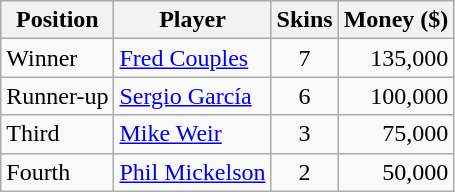<table class="wikitable">
<tr>
<th>Position</th>
<th>Player</th>
<th>Skins</th>
<th>Money ($)</th>
</tr>
<tr>
<td>Winner</td>
<td> <a href='#'>Fred Couples</a></td>
<td align=center>7</td>
<td align=right>135,000</td>
</tr>
<tr>
<td>Runner-up</td>
<td> <a href='#'>Sergio García</a></td>
<td align=center>6</td>
<td align=right>100,000</td>
</tr>
<tr>
<td>Third</td>
<td> <a href='#'>Mike Weir</a></td>
<td align=center>3</td>
<td align=right>75,000</td>
</tr>
<tr>
<td>Fourth</td>
<td> <a href='#'>Phil Mickelson</a></td>
<td align=center>2</td>
<td align=right>50,000</td>
</tr>
</table>
